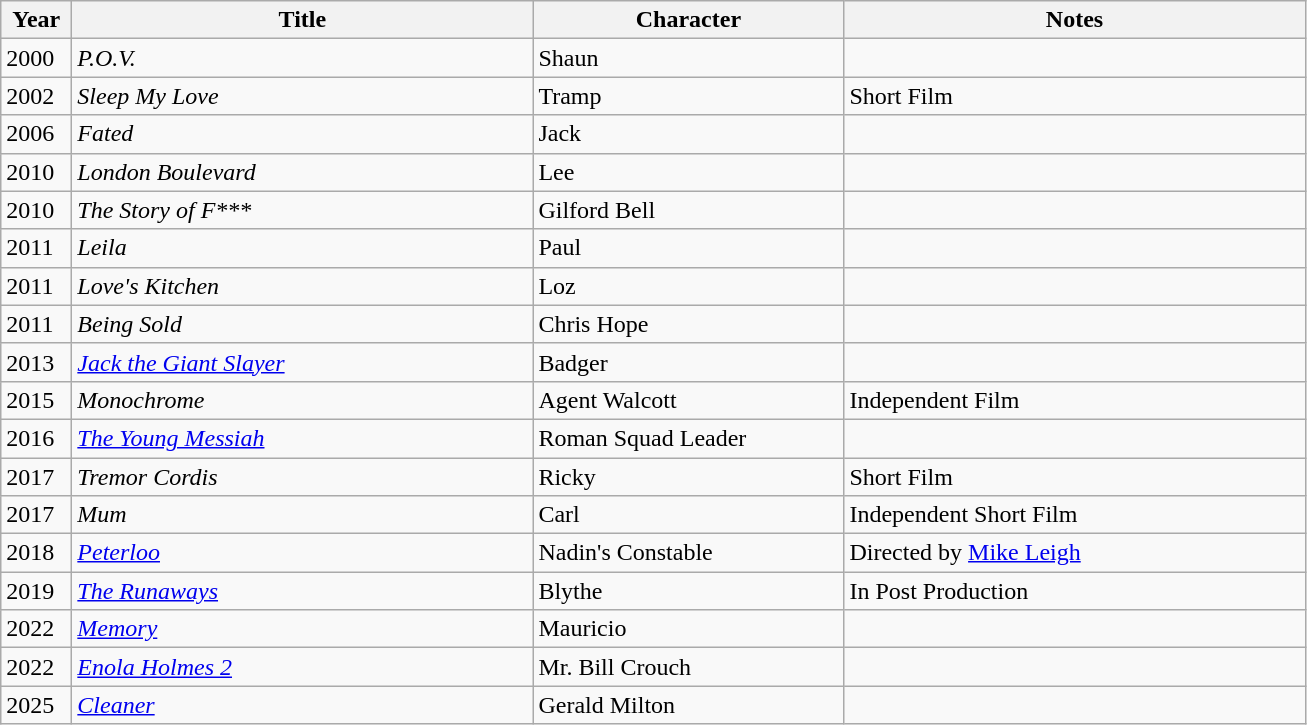<table class="wikitable">
<tr>
<th scope="col" width="40">Year</th>
<th scope="col" width="300">Title</th>
<th scope="col" width="200">Character</th>
<th scope="col" width="300">Notes</th>
</tr>
<tr>
<td>2000</td>
<td><em>P.O.V.</em></td>
<td>Shaun</td>
<td></td>
</tr>
<tr>
<td>2002</td>
<td><em>Sleep My Love</em></td>
<td>Tramp</td>
<td>Short Film</td>
</tr>
<tr>
<td>2006</td>
<td><em>Fated</em></td>
<td>Jack</td>
<td></td>
</tr>
<tr>
<td>2010</td>
<td><em>London Boulevard</em></td>
<td>Lee</td>
<td></td>
</tr>
<tr>
<td>2010</td>
<td><em>The Story of F***</em></td>
<td>Gilford Bell</td>
<td></td>
</tr>
<tr>
<td>2011</td>
<td><em>Leila</em></td>
<td>Paul</td>
<td></td>
</tr>
<tr>
<td>2011</td>
<td><em>Love's Kitchen</em></td>
<td>Loz</td>
<td></td>
</tr>
<tr>
<td>2011</td>
<td><em>Being Sold</em></td>
<td>Chris Hope</td>
<td></td>
</tr>
<tr>
<td>2013</td>
<td><em><a href='#'>Jack the Giant Slayer</a></em></td>
<td>Badger</td>
<td></td>
</tr>
<tr>
<td>2015</td>
<td><em>Monochrome</em></td>
<td>Agent Walcott</td>
<td>Independent Film</td>
</tr>
<tr>
<td>2016</td>
<td><em><a href='#'>The Young Messiah</a></em></td>
<td>Roman Squad Leader</td>
<td></td>
</tr>
<tr>
<td>2017</td>
<td><em>Tremor Cordis</em></td>
<td>Ricky</td>
<td>Short Film</td>
</tr>
<tr>
<td>2017</td>
<td><em>Mum</em></td>
<td>Carl</td>
<td>Independent Short Film</td>
</tr>
<tr>
<td>2018</td>
<td><em><a href='#'>Peterloo</a></em></td>
<td>Nadin's Constable</td>
<td>Directed by <a href='#'>Mike Leigh</a></td>
</tr>
<tr>
<td>2019</td>
<td><em><a href='#'>The Runaways</a></em></td>
<td>Blythe</td>
<td>In Post Production</td>
</tr>
<tr>
<td>2022</td>
<td><em><a href='#'>Memory</a></em></td>
<td>Mauricio</td>
<td></td>
</tr>
<tr>
<td>2022</td>
<td><em><a href='#'>Enola Holmes 2</a></em></td>
<td>Mr. Bill Crouch</td>
<td></td>
</tr>
<tr>
<td>2025</td>
<td><em><a href='#'>Cleaner</a></em></td>
<td>Gerald Milton</td>
<td></td>
</tr>
</table>
